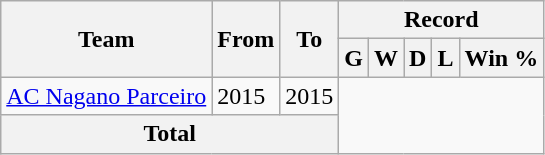<table class="wikitable" style="text-align: center">
<tr>
<th rowspan="2">Team</th>
<th rowspan="2">From</th>
<th rowspan="2">To</th>
<th colspan="5">Record</th>
</tr>
<tr>
<th>G</th>
<th>W</th>
<th>D</th>
<th>L</th>
<th>Win %</th>
</tr>
<tr>
<td align="left"><a href='#'>AC Nagano Parceiro</a></td>
<td align="left">2015</td>
<td align="left">2015<br></td>
</tr>
<tr>
<th colspan="3">Total<br></th>
</tr>
</table>
